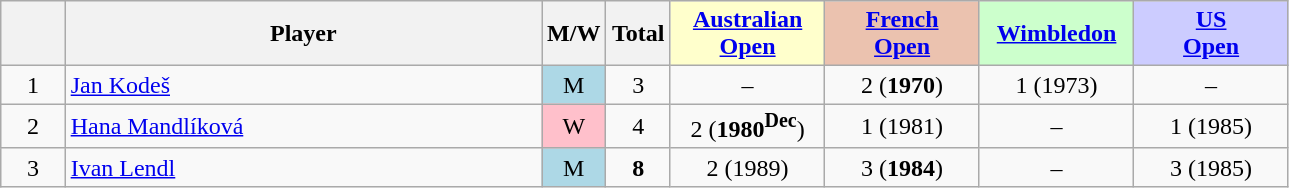<table class="wikitable mw-datatable sortable" style="text-align:center;">
<tr>
<th data-sort-type="number" width="5%"></th>
<th width="37%">Player</th>
<th width="5%">M/W</th>
<th data-sort-type="number" width="5%">Total</th>
<th style="background-color:#FFFFCC;" width="12%" data-sort-type="number"><a href='#'>Australian<br> Open</a></th>
<th style="background-color:#EBC2AF;" width="12%" data-sort-type="number"><a href='#'>French<br> Open</a></th>
<th style="background-color:#CCFFCC;" width="12%" data-sort-type="number"><a href='#'>Wimbledon</a></th>
<th style="background-color:#CCCCFF;" width="12%" data-sort-type="number"><a href='#'>US<br> Open</a></th>
</tr>
<tr>
<td>1</td>
<td style="text-align:left"><a href='#'>Jan Kodeš</a></td>
<td style="background-color:lightblue;">M</td>
<td>3</td>
<td>–</td>
<td>2 (<strong>1970</strong>)</td>
<td>1 (1973)</td>
<td>–</td>
</tr>
<tr>
<td>2</td>
<td style="text-align:left"><a href='#'>Hana Mandlíková</a></td>
<td style="background-color:pink;">W</td>
<td>4</td>
<td>2 (<strong>1980<sup>Dec</sup></strong>)</td>
<td>1 (1981)</td>
<td>–</td>
<td>1 (1985)</td>
</tr>
<tr>
<td>3</td>
<td style="text-align:left"><a href='#'>Ivan Lendl</a></td>
<td style="background-color:lightblue;">M</td>
<td><strong>8</strong></td>
<td>2 (1989)</td>
<td>3 (<strong>1984</strong>)</td>
<td>–</td>
<td>3 (1985)</td>
</tr>
</table>
